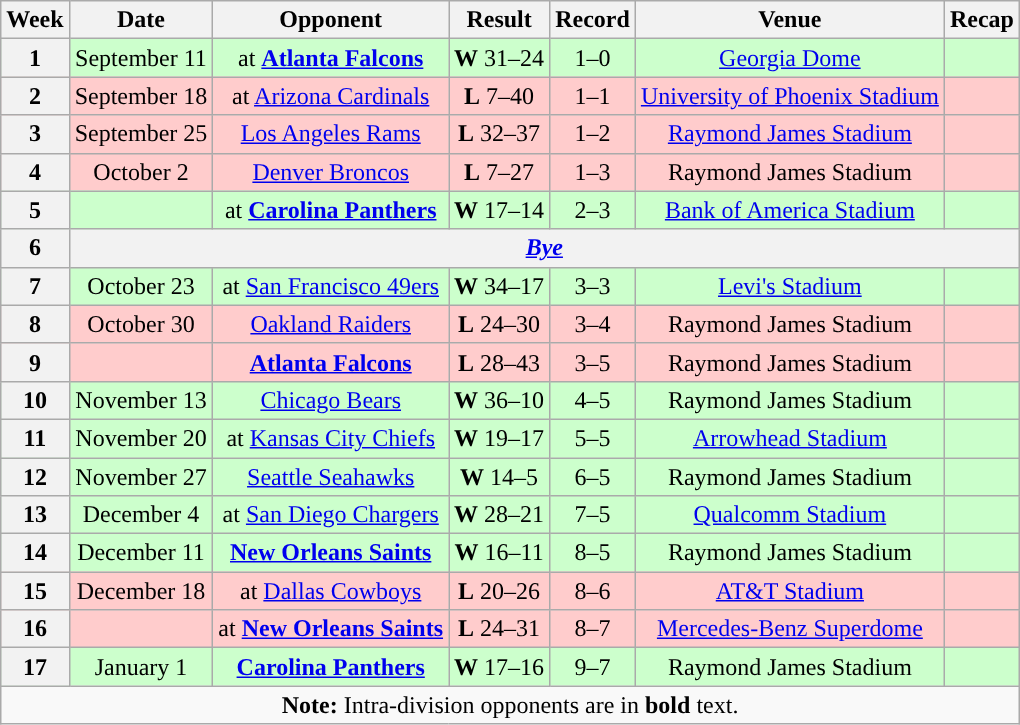<table class="wikitable" style="text-align:center">
<tr>
<th>Week</th>
<th>Date</th>
<th>Opponent</th>
<th>Result</th>
<th>Record</th>
<th>Venue</th>
<th>Recap</th>
</tr>
<tr style="background:#cfc">
<th>1</th>
<td>September 11</td>
<td>at <strong><a href='#'>Atlanta Falcons</a></strong></td>
<td><strong>W</strong> 31–24</td>
<td>1–0</td>
<td><a href='#'>Georgia Dome</a></td>
<td></td>
</tr>
<tr style="background:#fcc">
<th>2</th>
<td>September 18</td>
<td>at <a href='#'>Arizona Cardinals</a></td>
<td><strong>L</strong> 7–40</td>
<td>1–1</td>
<td><a href='#'>University of Phoenix Stadium</a></td>
<td></td>
</tr>
<tr style="background:#fcc">
<th>3</th>
<td>September 25</td>
<td><a href='#'>Los Angeles Rams</a></td>
<td><strong>L</strong> 32–37</td>
<td>1–2</td>
<td><a href='#'>Raymond James Stadium</a></td>
<td></td>
</tr>
<tr style="background:#fcc">
<th>4</th>
<td>October 2</td>
<td><a href='#'>Denver Broncos</a></td>
<td><strong>L</strong> 7–27</td>
<td>1–3</td>
<td>Raymond James Stadium</td>
<td></td>
</tr>
<tr style="background:#cfc">
<th>5</th>
<td></td>
<td>at <strong><a href='#'>Carolina Panthers</a></strong></td>
<td><strong>W</strong> 17–14</td>
<td>2–3</td>
<td><a href='#'>Bank of America Stadium</a></td>
<td></td>
</tr>
<tr>
<th>6</th>
<th colspan=6><em><a href='#'>Bye</a></em></th>
</tr>
<tr style="background:#cfc">
<th>7</th>
<td>October 23</td>
<td>at <a href='#'>San Francisco 49ers</a></td>
<td><strong>W</strong> 34–17</td>
<td>3–3</td>
<td><a href='#'>Levi's Stadium</a></td>
<td></td>
</tr>
<tr style="background:#fcc">
<th>8</th>
<td>October 30</td>
<td><a href='#'>Oakland Raiders</a></td>
<td><strong>L</strong> 24–30 </td>
<td>3–4</td>
<td>Raymond James Stadium</td>
<td></td>
</tr>
<tr style="background:#fcc">
<th>9</th>
<td></td>
<td><strong><a href='#'>Atlanta Falcons</a></strong></td>
<td><strong>L</strong> 28–43</td>
<td>3–5</td>
<td>Raymond James Stadium</td>
<td></td>
</tr>
<tr style="background:#cfc">
<th>10</th>
<td>November 13</td>
<td><a href='#'>Chicago Bears</a></td>
<td><strong>W</strong> 36–10</td>
<td>4–5</td>
<td>Raymond James Stadium</td>
<td></td>
</tr>
<tr style="background:#cfc">
<th>11</th>
<td>November 20</td>
<td>at <a href='#'>Kansas City Chiefs</a></td>
<td><strong>W</strong> 19–17</td>
<td>5–5</td>
<td><a href='#'>Arrowhead Stadium</a></td>
<td></td>
</tr>
<tr style="background:#cfc">
<th>12</th>
<td>November 27</td>
<td><a href='#'>Seattle Seahawks</a></td>
<td><strong>W</strong> 14–5</td>
<td>6–5</td>
<td>Raymond James Stadium</td>
<td></td>
</tr>
<tr style="background:#cfc">
<th>13</th>
<td>December 4</td>
<td>at <a href='#'>San Diego Chargers</a></td>
<td><strong>W</strong> 28–21</td>
<td>7–5</td>
<td><a href='#'>Qualcomm Stadium</a></td>
<td></td>
</tr>
<tr style="background:#cfc">
<th>14</th>
<td>December 11</td>
<td><strong><a href='#'>New Orleans Saints</a></strong></td>
<td><strong>W</strong> 16–11</td>
<td>8–5</td>
<td>Raymond James Stadium</td>
<td></td>
</tr>
<tr style="background:#fcc">
<th>15</th>
<td>December 18</td>
<td>at <a href='#'>Dallas Cowboys</a></td>
<td><strong>L</strong> 20–26</td>
<td>8–6</td>
<td><a href='#'>AT&T Stadium</a></td>
<td></td>
</tr>
<tr style="background:#fcc">
<th>16</th>
<td></td>
<td>at <strong><a href='#'>New Orleans Saints</a></strong></td>
<td><strong>L</strong> 24–31</td>
<td>8–7</td>
<td><a href='#'>Mercedes-Benz Superdome</a></td>
<td></td>
</tr>
<tr style="background:#cfc">
<th>17</th>
<td>January 1</td>
<td><strong><a href='#'>Carolina Panthers</a></strong></td>
<td><strong>W</strong> 17–16</td>
<td>9–7</td>
<td>Raymond James Stadium</td>
<td></td>
</tr>
<tr>
<td colspan="7"><strong>Note:</strong> Intra-division opponents are in <strong>bold</strong> text.</td>
</tr>
</table>
